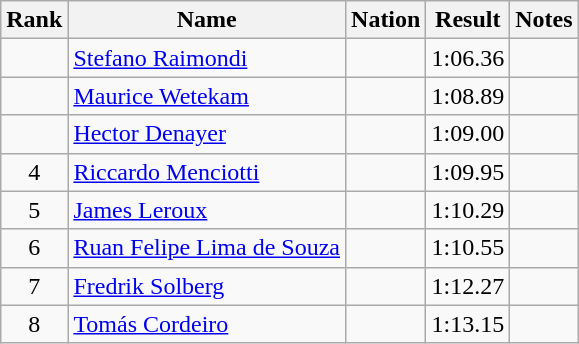<table class="wikitable sortable" style="text-align:center">
<tr>
<th>Rank</th>
<th>Name</th>
<th>Nation</th>
<th>Result</th>
<th>Notes</th>
</tr>
<tr>
<td></td>
<td align=left><a href='#'>Stefano Raimondi</a></td>
<td align=left></td>
<td>1:06.36</td>
<td></td>
</tr>
<tr>
<td></td>
<td align=left><a href='#'>Maurice Wetekam</a></td>
<td align=left></td>
<td>1:08.89</td>
<td></td>
</tr>
<tr>
<td></td>
<td align=left><a href='#'>Hector Denayer</a></td>
<td align=left></td>
<td>1:09.00</td>
<td></td>
</tr>
<tr>
<td>4</td>
<td align=left><a href='#'>Riccardo Menciotti</a></td>
<td align=left></td>
<td>1:09.95</td>
<td></td>
</tr>
<tr>
<td>5</td>
<td align=left><a href='#'>James Leroux</a></td>
<td align=left></td>
<td>1:10.29</td>
<td></td>
</tr>
<tr>
<td>6</td>
<td align=left><a href='#'>Ruan Felipe Lima de Souza</a></td>
<td align=left></td>
<td>1:10.55</td>
<td></td>
</tr>
<tr>
<td>7</td>
<td align=left><a href='#'>Fredrik Solberg</a></td>
<td align=left></td>
<td>1:12.27</td>
<td></td>
</tr>
<tr>
<td>8</td>
<td align=left><a href='#'>Tomás Cordeiro</a></td>
<td align=left></td>
<td>1:13.15</td>
<td></td>
</tr>
</table>
